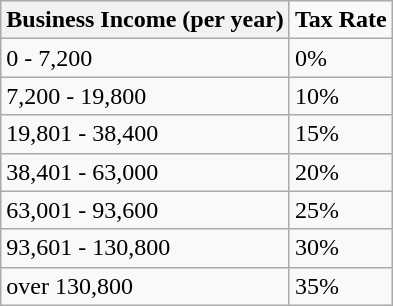<table class="wikitable sortable mw-collapsible">
<tr>
<th><strong>Business Income (per year)</strong></th>
<td><strong>Tax Rate</strong></td>
</tr>
<tr>
<td>0 - 7,200</td>
<td>0%</td>
</tr>
<tr>
<td>7,200 - 19,800</td>
<td>10%</td>
</tr>
<tr>
<td>19,801 - 38,400</td>
<td>15%</td>
</tr>
<tr>
<td>38,401 - 63,000</td>
<td>20%</td>
</tr>
<tr>
<td>63,001 - 93,600</td>
<td>25%</td>
</tr>
<tr>
<td>93,601 - 130,800</td>
<td>30%</td>
</tr>
<tr>
<td>over 130,800</td>
<td>35%</td>
</tr>
</table>
